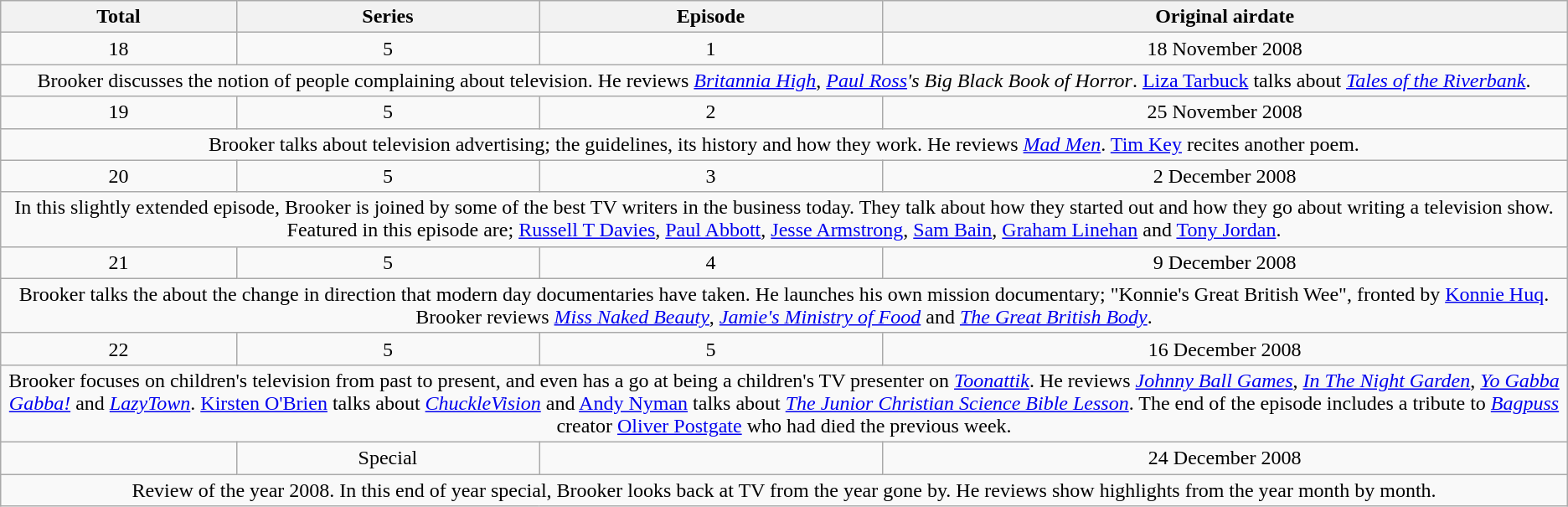<table class="wikitable" style="text-align:center">
<tr>
<th>Total</th>
<th>Series</th>
<th>Episode</th>
<th>Original airdate</th>
</tr>
<tr>
<td>18</td>
<td>5</td>
<td>1</td>
<td>18 November 2008</td>
</tr>
<tr>
<td colspan="4">Brooker discusses the notion of people complaining about television. He reviews <em><a href='#'>Britannia High</a></em>, <em><a href='#'>Paul Ross</a>'s Big Black Book of Horror</em>. <a href='#'>Liza Tarbuck</a> talks about <em><a href='#'>Tales of the Riverbank</a></em>.</td>
</tr>
<tr>
<td>19</td>
<td>5</td>
<td>2</td>
<td>25 November 2008</td>
</tr>
<tr>
<td colspan="4">Brooker talks about television advertising; the guidelines, its history and how they work. He reviews <em><a href='#'>Mad Men</a></em>. <a href='#'>Tim Key</a> recites another poem.</td>
</tr>
<tr>
<td>20</td>
<td>5</td>
<td>3</td>
<td>2 December 2008</td>
</tr>
<tr>
<td colspan="4">In this slightly extended episode, Brooker is joined by some of the best TV writers in the business today. They talk about how they started out and how they go about writing a television show. Featured in this episode are; <a href='#'>Russell T Davies</a>, <a href='#'>Paul Abbott</a>, <a href='#'>Jesse Armstrong</a>, <a href='#'>Sam Bain</a>, <a href='#'>Graham Linehan</a> and <a href='#'>Tony Jordan</a>.</td>
</tr>
<tr>
<td>21</td>
<td>5</td>
<td>4</td>
<td>9 December 2008</td>
</tr>
<tr>
<td colspan="4">Brooker talks the about the change in direction that modern day documentaries have taken. He launches his own mission documentary; "Konnie's Great British Wee", fronted by <a href='#'>Konnie Huq</a>. Brooker reviews <em><a href='#'>Miss Naked Beauty</a></em>, <em><a href='#'>Jamie's Ministry of Food</a></em> and <em><a href='#'>The Great British Body</a></em>.</td>
</tr>
<tr>
<td>22</td>
<td>5</td>
<td>5</td>
<td>16 December 2008</td>
</tr>
<tr>
<td colspan="4">Brooker focuses on children's television from past to present, and even has a go at being a children's TV presenter on <em><a href='#'>Toonattik</a></em>. He reviews <em><a href='#'>Johnny Ball Games</a></em>, <em><a href='#'>In The Night Garden</a></em>, <em><a href='#'>Yo Gabba Gabba!</a></em> and <em><a href='#'>LazyTown</a></em>. <a href='#'>Kirsten O'Brien</a> talks about <em><a href='#'>ChuckleVision</a></em> and <a href='#'>Andy Nyman</a> talks about <em><a href='#'>The Junior Christian Science Bible Lesson</a></em>. The end of the episode includes a tribute to <em><a href='#'>Bagpuss</a> </em> creator <a href='#'>Oliver Postgate</a> who had died the previous week.</td>
</tr>
<tr>
<td></td>
<td>Special</td>
<td></td>
<td>24 December 2008</td>
</tr>
<tr>
<td colspan="4">Review of the year 2008. In this end of year special, Brooker looks back at TV from the year gone by. He reviews show highlights from the year month by month.</td>
</tr>
</table>
